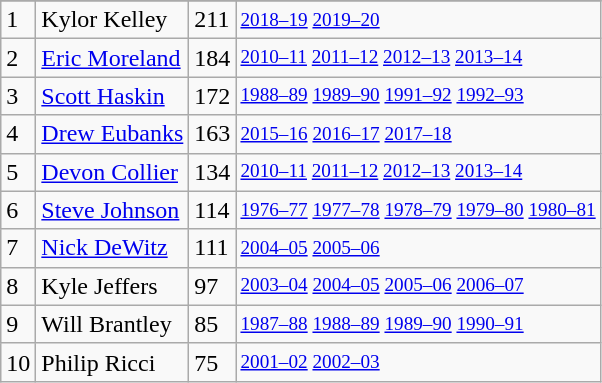<table class="wikitable">
<tr>
</tr>
<tr>
<td>1</td>
<td>Kylor Kelley</td>
<td>211</td>
<td style="font-size:80%;"><a href='#'>2018–19</a> <a href='#'>2019–20</a></td>
</tr>
<tr>
<td>2</td>
<td><a href='#'>Eric Moreland</a></td>
<td>184</td>
<td style="font-size:80%;"><a href='#'>2010–11</a> <a href='#'>2011–12</a> <a href='#'>2012–13</a> <a href='#'>2013–14</a></td>
</tr>
<tr>
<td>3</td>
<td><a href='#'>Scott Haskin</a></td>
<td>172</td>
<td style="font-size:80%;"><a href='#'>1988–89</a> <a href='#'>1989–90</a> <a href='#'>1991–92</a> <a href='#'>1992–93</a></td>
</tr>
<tr>
<td>4</td>
<td><a href='#'>Drew Eubanks</a></td>
<td>163</td>
<td style="font-size:80%;"><a href='#'>2015–16</a> <a href='#'>2016–17</a> <a href='#'>2017–18</a></td>
</tr>
<tr>
<td>5</td>
<td><a href='#'>Devon Collier</a></td>
<td>134</td>
<td style="font-size:80%;"><a href='#'>2010–11</a> <a href='#'>2011–12</a> <a href='#'>2012–13</a> <a href='#'>2013–14</a></td>
</tr>
<tr>
<td>6</td>
<td><a href='#'>Steve Johnson</a></td>
<td>114</td>
<td style="font-size:80%;"><a href='#'>1976–77</a> <a href='#'>1977–78</a> <a href='#'>1978–79</a> <a href='#'>1979–80</a> <a href='#'>1980–81</a></td>
</tr>
<tr>
<td>7</td>
<td><a href='#'>Nick DeWitz</a></td>
<td>111</td>
<td style="font-size:80%;"><a href='#'>2004–05</a> <a href='#'>2005–06</a></td>
</tr>
<tr>
<td>8</td>
<td>Kyle Jeffers</td>
<td>97</td>
<td style="font-size:80%;"><a href='#'>2003–04</a> <a href='#'>2004–05</a> <a href='#'>2005–06</a> <a href='#'>2006–07</a></td>
</tr>
<tr>
<td>9</td>
<td>Will Brantley</td>
<td>85</td>
<td style="font-size:80%;"><a href='#'>1987–88</a> <a href='#'>1988–89</a> <a href='#'>1989–90</a> <a href='#'>1990–91</a></td>
</tr>
<tr>
<td>10</td>
<td>Philip Ricci</td>
<td>75</td>
<td style="font-size:80%;"><a href='#'>2001–02</a> <a href='#'>2002–03</a></td>
</tr>
</table>
